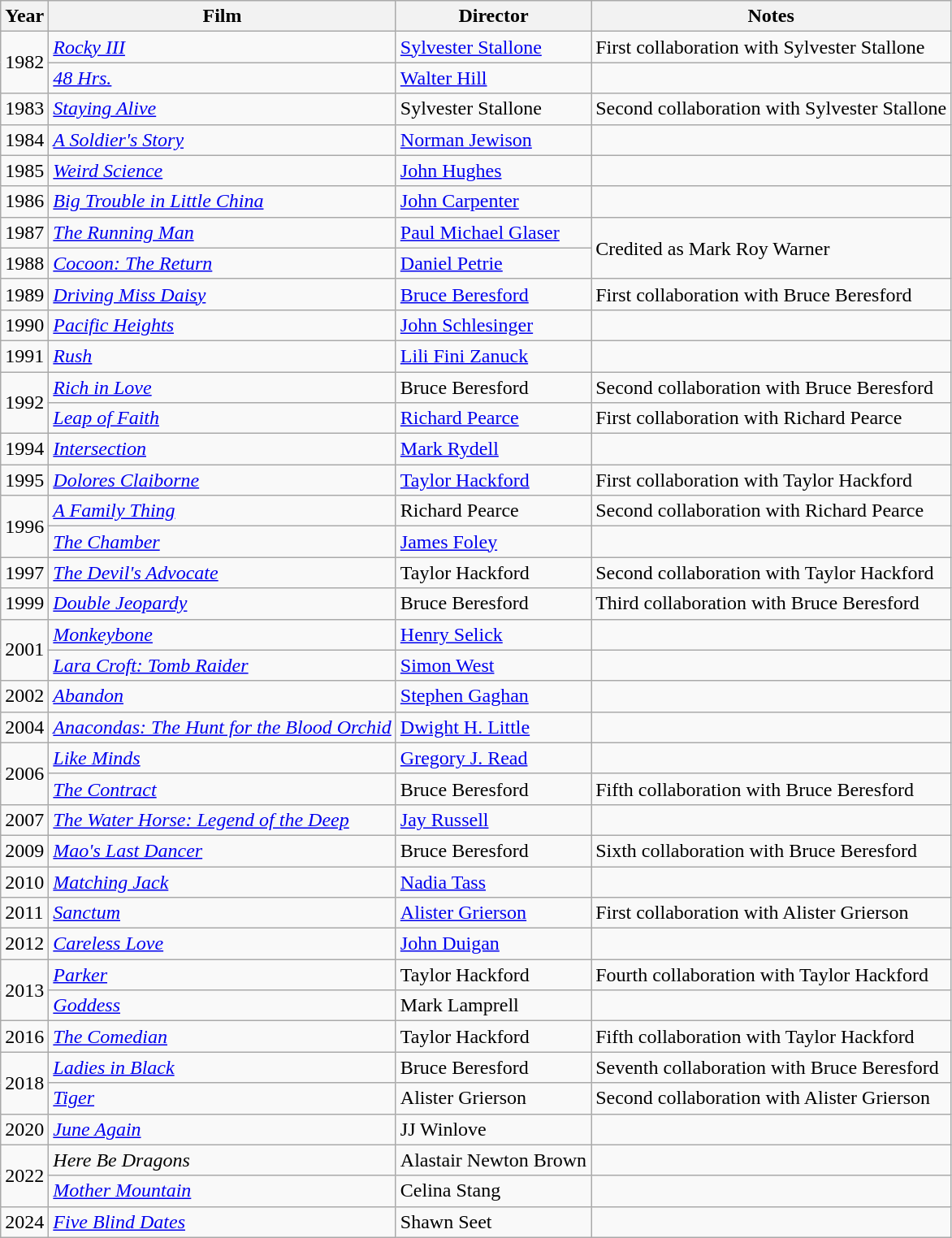<table class="wikitable">
<tr>
<th>Year</th>
<th>Film</th>
<th>Director</th>
<th>Notes</th>
</tr>
<tr>
<td rowspan=2>1982</td>
<td><em><a href='#'>Rocky III</a></em></td>
<td><a href='#'>Sylvester Stallone</a></td>
<td>First collaboration with Sylvester Stallone</td>
</tr>
<tr>
<td><em><a href='#'>48 Hrs.</a></em></td>
<td><a href='#'>Walter Hill</a></td>
<td></td>
</tr>
<tr>
<td>1983</td>
<td><em><a href='#'>Staying Alive</a></em></td>
<td>Sylvester Stallone</td>
<td>Second collaboration with Sylvester Stallone</td>
</tr>
<tr>
<td>1984</td>
<td><em><a href='#'>A Soldier's Story</a></em></td>
<td><a href='#'>Norman Jewison</a></td>
<td></td>
</tr>
<tr>
<td>1985</td>
<td><em><a href='#'>Weird Science</a></em></td>
<td><a href='#'>John Hughes</a></td>
<td></td>
</tr>
<tr>
<td>1986</td>
<td><em><a href='#'>Big Trouble in Little China</a></em></td>
<td><a href='#'>John Carpenter</a></td>
<td></td>
</tr>
<tr>
<td>1987</td>
<td><em><a href='#'>The Running Man</a></em></td>
<td><a href='#'>Paul Michael Glaser</a></td>
<td rowspan=2>Credited as Mark Roy Warner</td>
</tr>
<tr>
<td>1988</td>
<td><em><a href='#'>Cocoon: The Return</a></em></td>
<td><a href='#'>Daniel Petrie</a></td>
</tr>
<tr>
<td>1989</td>
<td><em><a href='#'>Driving Miss Daisy</a></em></td>
<td><a href='#'>Bruce Beresford</a></td>
<td>First collaboration with Bruce Beresford</td>
</tr>
<tr>
<td>1990</td>
<td><em><a href='#'>Pacific Heights</a></em></td>
<td><a href='#'>John Schlesinger</a></td>
<td></td>
</tr>
<tr>
<td>1991</td>
<td><em><a href='#'>Rush</a></em></td>
<td><a href='#'>Lili Fini Zanuck</a></td>
<td></td>
</tr>
<tr>
<td rowspan=2>1992</td>
<td><em><a href='#'>Rich in Love</a></em></td>
<td>Bruce Beresford</td>
<td>Second collaboration with Bruce Beresford</td>
</tr>
<tr>
<td><em><a href='#'>Leap of Faith</a></em></td>
<td><a href='#'>Richard Pearce</a></td>
<td>First collaboration with Richard Pearce</td>
</tr>
<tr>
<td>1994</td>
<td><em><a href='#'>Intersection</a></em></td>
<td><a href='#'>Mark Rydell</a></td>
<td></td>
</tr>
<tr>
<td>1995</td>
<td><em><a href='#'>Dolores Claiborne</a></em></td>
<td><a href='#'>Taylor Hackford</a></td>
<td>First collaboration with Taylor Hackford</td>
</tr>
<tr>
<td rowspan=2>1996</td>
<td><em><a href='#'>A Family Thing</a></em></td>
<td>Richard Pearce</td>
<td>Second collaboration with Richard Pearce</td>
</tr>
<tr>
<td><em><a href='#'>The Chamber</a></em></td>
<td><a href='#'>James Foley</a></td>
<td></td>
</tr>
<tr>
<td>1997</td>
<td><em><a href='#'>The Devil's Advocate</a></em></td>
<td>Taylor Hackford</td>
<td>Second collaboration with Taylor Hackford</td>
</tr>
<tr>
<td>1999</td>
<td><em><a href='#'>Double Jeopardy</a></em></td>
<td>Bruce Beresford</td>
<td>Third collaboration with Bruce Beresford</td>
</tr>
<tr>
<td rowspan=2>2001</td>
<td><em><a href='#'>Monkeybone</a></em></td>
<td><a href='#'>Henry Selick</a></td>
<td></td>
</tr>
<tr>
<td><em><a href='#'>Lara Croft: Tomb Raider</a></em></td>
<td><a href='#'>Simon West</a></td>
<td></td>
</tr>
<tr>
<td>2002</td>
<td><em><a href='#'>Abandon</a></em></td>
<td><a href='#'>Stephen Gaghan</a></td>
<td></td>
</tr>
<tr>
<td>2004</td>
<td><em><a href='#'>Anacondas: The Hunt for the Blood Orchid</a></em></td>
<td><a href='#'>Dwight H. Little</a></td>
<td></td>
</tr>
<tr>
<td rowspan=2>2006</td>
<td><em><a href='#'>Like Minds</a></em></td>
<td><a href='#'>Gregory J. Read</a></td>
<td></td>
</tr>
<tr>
<td><em><a href='#'>The Contract</a></em></td>
<td>Bruce Beresford</td>
<td>Fifth collaboration with Bruce Beresford</td>
</tr>
<tr>
<td>2007</td>
<td><em><a href='#'>The Water Horse: Legend of the Deep</a></em></td>
<td><a href='#'>Jay Russell</a></td>
<td></td>
</tr>
<tr>
<td>2009</td>
<td><em><a href='#'>Mao's Last Dancer</a></em></td>
<td>Bruce Beresford</td>
<td>Sixth collaboration with Bruce Beresford</td>
</tr>
<tr>
<td>2010</td>
<td><em><a href='#'>Matching Jack</a></em></td>
<td><a href='#'>Nadia Tass</a></td>
<td></td>
</tr>
<tr>
<td>2011</td>
<td><em><a href='#'>Sanctum</a></em></td>
<td><a href='#'>Alister Grierson</a></td>
<td>First collaboration with Alister Grierson</td>
</tr>
<tr>
<td>2012</td>
<td><em><a href='#'>Careless Love</a></em></td>
<td><a href='#'>John Duigan</a></td>
<td></td>
</tr>
<tr>
<td rowspan=2>2013</td>
<td><em><a href='#'>Parker</a></em></td>
<td>Taylor Hackford</td>
<td>Fourth collaboration with Taylor Hackford</td>
</tr>
<tr>
<td><em><a href='#'>Goddess</a></em></td>
<td>Mark Lamprell</td>
<td></td>
</tr>
<tr>
<td>2016</td>
<td><em><a href='#'>The Comedian</a></em></td>
<td>Taylor Hackford</td>
<td>Fifth collaboration with Taylor Hackford</td>
</tr>
<tr>
<td rowspan=2>2018</td>
<td><em><a href='#'>Ladies in Black</a></em></td>
<td>Bruce Beresford</td>
<td>Seventh collaboration with Bruce Beresford</td>
</tr>
<tr>
<td><em><a href='#'>Tiger</a></em></td>
<td>Alister Grierson</td>
<td>Second collaboration with Alister Grierson</td>
</tr>
<tr>
<td>2020</td>
<td><em><a href='#'>June Again</a></em></td>
<td>JJ Winlove</td>
<td></td>
</tr>
<tr>
<td rowspan=2>2022</td>
<td><em>Here Be Dragons</em></td>
<td>Alastair Newton Brown</td>
<td></td>
</tr>
<tr>
<td><em><a href='#'>Mother Mountain</a></em></td>
<td>Celina Stang</td>
<td></td>
</tr>
<tr>
<td>2024</td>
<td><em><a href='#'>Five Blind Dates</a></em></td>
<td>Shawn Seet</td>
<td></td>
</tr>
</table>
